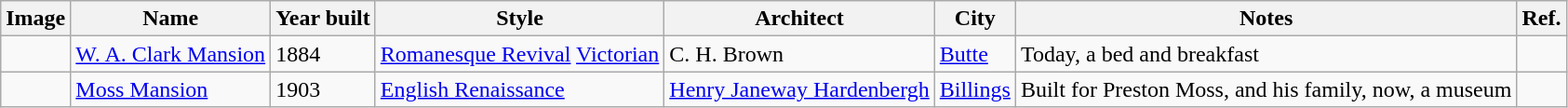<table class="sortable wikitable">
<tr>
<th>Image</th>
<th>Name</th>
<th>Year built</th>
<th>Style</th>
<th>Architect</th>
<th>City</th>
<th>Notes</th>
<th>Ref.</th>
</tr>
<tr>
<td style="text-align:center;"><br><small></small></td>
<td><a href='#'>W. A. Clark Mansion</a></td>
<td>1884</td>
<td><a href='#'>Romanesque Revival</a> <a href='#'>Victorian</a></td>
<td>C. H. Brown</td>
<td><a href='#'>Butte</a></td>
<td>Today, a bed and breakfast</td>
<td></td>
</tr>
<tr>
<td></td>
<td><a href='#'>Moss Mansion</a></td>
<td>1903</td>
<td><a href='#'>English Renaissance</a></td>
<td><a href='#'>Henry Janeway Hardenbergh</a></td>
<td><a href='#'>Billings</a></td>
<td>Built for Preston Moss, and his family, now, a museum</td>
<td></td>
</tr>
</table>
